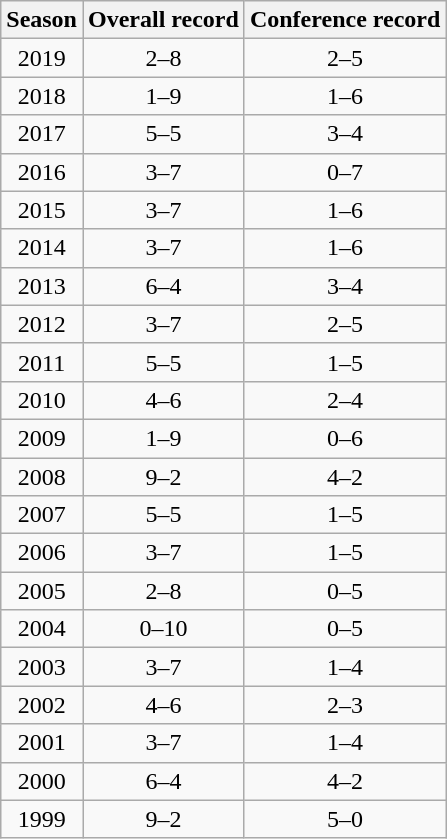<table class="wikitable" style="text-align:center">
<tr>
<th>Season</th>
<th>Overall record</th>
<th>Conference record</th>
</tr>
<tr>
<td>2019</td>
<td>2–8</td>
<td>2–5</td>
</tr>
<tr>
<td>2018</td>
<td>1–9</td>
<td>1–6</td>
</tr>
<tr>
<td>2017</td>
<td>5–5</td>
<td>3–4</td>
</tr>
<tr>
<td>2016</td>
<td>3–7</td>
<td>0–7</td>
</tr>
<tr>
<td>2015</td>
<td>3–7</td>
<td>1–6</td>
</tr>
<tr>
<td>2014</td>
<td>3–7</td>
<td>1–6</td>
</tr>
<tr>
<td>2013</td>
<td>6–4</td>
<td>3–4</td>
</tr>
<tr>
<td>2012</td>
<td>3–7</td>
<td>2–5</td>
</tr>
<tr>
<td>2011</td>
<td>5–5</td>
<td>1–5</td>
</tr>
<tr>
<td>2010</td>
<td>4–6</td>
<td>2–4</td>
</tr>
<tr>
<td>2009</td>
<td>1–9</td>
<td>0–6</td>
</tr>
<tr>
<td>2008</td>
<td>9–2</td>
<td>4–2</td>
</tr>
<tr>
<td>2007</td>
<td>5–5</td>
<td>1–5</td>
</tr>
<tr>
<td>2006</td>
<td>3–7</td>
<td>1–5</td>
</tr>
<tr>
<td>2005</td>
<td>2–8</td>
<td>0–5</td>
</tr>
<tr>
<td>2004</td>
<td>0–10</td>
<td>0–5</td>
</tr>
<tr>
<td>2003</td>
<td>3–7</td>
<td>1–4</td>
</tr>
<tr>
<td>2002</td>
<td>4–6</td>
<td>2–3</td>
</tr>
<tr>
<td>2001</td>
<td>3–7</td>
<td>1–4</td>
</tr>
<tr>
<td>2000</td>
<td>6–4</td>
<td>4–2</td>
</tr>
<tr>
<td>1999</td>
<td>9–2</td>
<td>5–0</td>
</tr>
</table>
